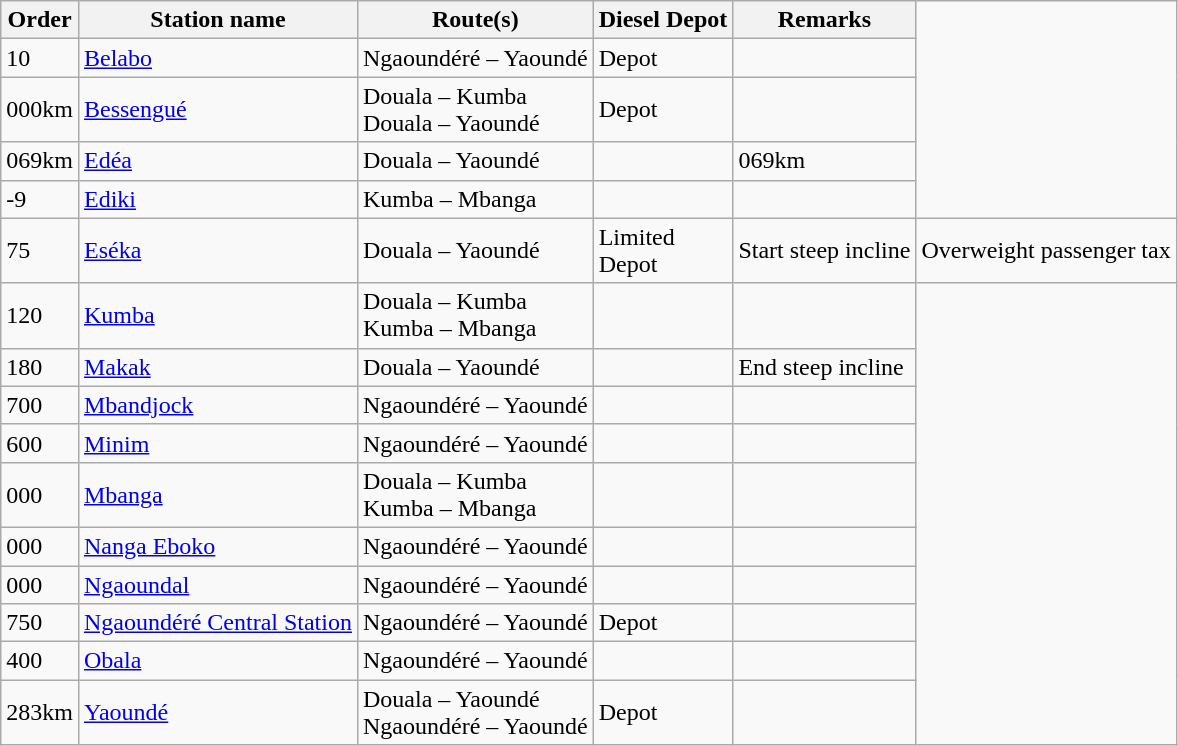<table class="wikitable sortable" |>
<tr>
<th>Order</th>
<th>Station name</th>
<th>Route(s)</th>
<th>Diesel Depot</th>
<th>Remarks</th>
</tr>
<tr>
<td>10</td>
<td><a href='#'>Belabo</a></td>
<td>Ngaoundéré – Yaoundé</td>
<td>Depot</td>
<td></td>
</tr>
<tr>
<td>000km</td>
<td><a href='#'>Bessengué</a></td>
<td>Douala – Kumba<br>Douala – Yaoundé</td>
<td>Depot</td>
<td></td>
</tr>
<tr>
<td>069km</td>
<td><a href='#'>Edéa</a></td>
<td>Douala – Yaoundé</td>
<td></td>
<td>069km </td>
</tr>
<tr>
<td>-9</td>
<td><a href='#'>Ediki</a></td>
<td>Kumba – Mbanga</td>
<td></td>
<td></td>
</tr>
<tr>
<td>75</td>
<td><a href='#'>Eséka</a></td>
<td>Douala – Yaoundé</td>
<td>Limited<br>Depot</td>
<td>Start steep incline</td>
<td>Overweight passenger tax</td>
</tr>
<tr>
<td>120</td>
<td><a href='#'>Kumba</a></td>
<td>Douala – Kumba<br>Kumba – Mbanga</td>
<td></td>
<td></td>
</tr>
<tr>
<td>180</td>
<td><a href='#'>Makak</a></td>
<td>Douala – Yaoundé</td>
<td></td>
<td>End steep incline</td>
</tr>
<tr>
<td>700</td>
<td><a href='#'>Mbandjock</a></td>
<td>Ngaoundéré – Yaoundé</td>
<td></td>
<td></td>
</tr>
<tr>
<td>600</td>
<td><a href='#'>Minim</a></td>
<td>Ngaoundéré – Yaoundé</td>
<td></td>
<td></td>
</tr>
<tr>
<td>000</td>
<td><a href='#'>Mbanga</a></td>
<td>Douala – Kumba<br>Kumba – Mbanga</td>
<td></td>
<td></td>
</tr>
<tr>
<td>000</td>
<td><a href='#'>Nanga Eboko</a></td>
<td>Ngaoundéré – Yaoundé</td>
<td></td>
<td></td>
</tr>
<tr>
<td>000</td>
<td><a href='#'>Ngaoundal</a></td>
<td>Ngaoundéré – Yaoundé</td>
<td></td>
<td></td>
</tr>
<tr>
<td>750</td>
<td><a href='#'>Ngaoundéré Central Station</a></td>
<td>Ngaoundéré – Yaoundé</td>
<td>Depot</td>
<td></td>
</tr>
<tr>
<td>400</td>
<td><a href='#'>Obala</a></td>
<td>Ngaoundéré – Yaoundé</td>
<td></td>
<td></td>
</tr>
<tr>
<td>283km</td>
<td><a href='#'>Yaoundé</a></td>
<td>Douala – Yaoundé<br>Ngaoundéré – Yaoundé</td>
<td>Depot</td>
<td></td>
</tr>
</table>
